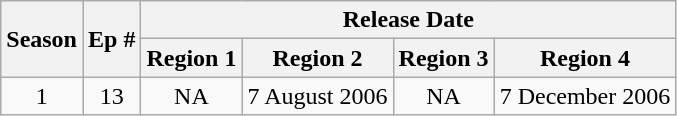<table class="wikitable" style="text-align:center;">
<tr>
<th rowspan="2">Season</th>
<th rowspan="2">Ep #</th>
<th colspan="6">Release Date</th>
</tr>
<tr>
<th>Region 1</th>
<th>Region 2</th>
<th>Region 3</th>
<th>Region 4</th>
</tr>
<tr>
<td>1</td>
<td>13</td>
<td>NA</td>
<td>7 August 2006</td>
<td>NA</td>
<td>7 December 2006</td>
</tr>
</table>
